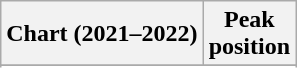<table class="wikitable sortable plainrowheaders" style="text-align:center;">
<tr>
<th>Chart (2021–2022)</th>
<th>Peak<br>position</th>
</tr>
<tr>
</tr>
<tr>
</tr>
</table>
